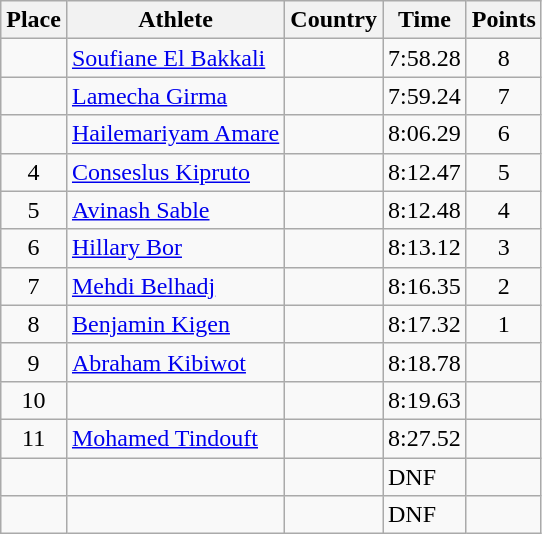<table class="wikitable">
<tr>
<th>Place</th>
<th>Athlete</th>
<th>Country</th>
<th>Time</th>
<th>Points</th>
</tr>
<tr>
<td align=center></td>
<td><a href='#'>Soufiane El Bakkali</a></td>
<td></td>
<td>7:58.28</td>
<td align=center>8</td>
</tr>
<tr>
<td align=center></td>
<td><a href='#'>Lamecha Girma</a></td>
<td></td>
<td>7:59.24</td>
<td align=center>7</td>
</tr>
<tr>
<td align=center></td>
<td><a href='#'>Hailemariyam Amare</a></td>
<td></td>
<td>8:06.29</td>
<td align=center>6</td>
</tr>
<tr>
<td align=center>4</td>
<td><a href='#'>Conseslus Kipruto</a></td>
<td></td>
<td>8:12.47</td>
<td align=center>5</td>
</tr>
<tr>
<td align=center>5</td>
<td><a href='#'>Avinash Sable</a></td>
<td></td>
<td>8:12.48</td>
<td align=center>4</td>
</tr>
<tr>
<td align=center>6</td>
<td><a href='#'>Hillary Bor</a></td>
<td></td>
<td>8:13.12</td>
<td align=center>3</td>
</tr>
<tr>
<td align=center>7</td>
<td><a href='#'>Mehdi Belhadj</a></td>
<td></td>
<td>8:16.35</td>
<td align=center>2</td>
</tr>
<tr>
<td align=center>8</td>
<td><a href='#'>Benjamin Kigen</a></td>
<td></td>
<td>8:17.32</td>
<td align=center>1</td>
</tr>
<tr>
<td align=center>9</td>
<td><a href='#'>Abraham Kibiwot</a></td>
<td></td>
<td>8:18.78</td>
<td align=center></td>
</tr>
<tr>
<td align=center>10</td>
<td></td>
<td></td>
<td>8:19.63</td>
<td align=center></td>
</tr>
<tr>
<td align=center>11</td>
<td><a href='#'>Mohamed Tindouft</a></td>
<td></td>
<td>8:27.52</td>
<td align=center></td>
</tr>
<tr>
<td align=center></td>
<td></td>
<td></td>
<td>DNF</td>
<td align=center></td>
</tr>
<tr>
<td align=center></td>
<td></td>
<td></td>
<td>DNF</td>
<td align=center></td>
</tr>
</table>
